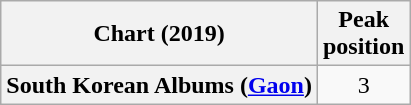<table class="wikitable plainrowheaders" style="text-align:center">
<tr>
<th scope="col">Chart (2019)</th>
<th scope="col">Peak<br>position</th>
</tr>
<tr>
<th scope="row">South Korean Albums (<a href='#'>Gaon</a>)</th>
<td>3</td>
</tr>
</table>
